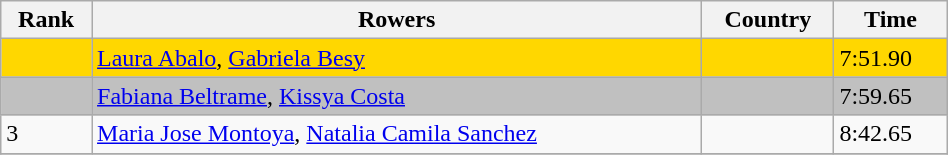<table class="wikitable" width=50%>
<tr>
<th>Rank</th>
<th>Rowers</th>
<th>Country</th>
<th>Time</th>
</tr>
<tr bgcolor=gold>
<td></td>
<td><a href='#'>Laura Abalo</a>, <a href='#'>Gabriela Besy</a></td>
<td></td>
<td>7:51.90</td>
</tr>
<tr bgcolor=silver>
<td></td>
<td><a href='#'>Fabiana Beltrame</a>, <a href='#'>Kissya Costa</a></td>
<td></td>
<td>7:59.65</td>
</tr>
<tr>
<td>3</td>
<td><a href='#'>Maria Jose Montoya</a>, <a href='#'>Natalia Camila Sanchez</a></td>
<td></td>
<td>8:42.65</td>
</tr>
<tr>
</tr>
</table>
